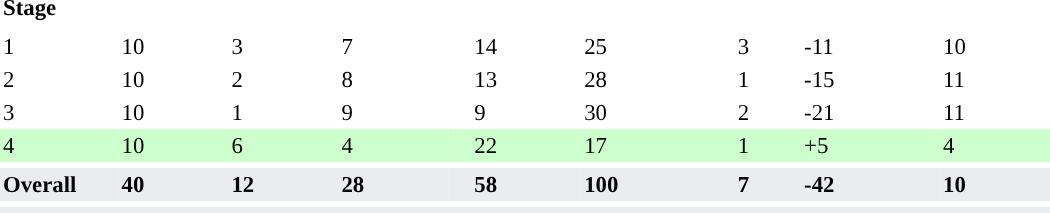<table class="toccolours" border=0 cellpadding="2" cellspacing="0" style="font-size:95%; text-align:left; width:700px;">
<tr align="left" style="background:#">
<th style="width:75px">Stage</th>
<th></th>
<th></th>
<th></th>
<th></th>
<th></th>
<th></th>
<th></th>
<th></th>
<th></th>
</tr>
<tr>
<td colspan = "10"></td>
</tr>
<tr>
<td>1</td>
<td>10</td>
<td>3</td>
<td>7</td>
<td></td>
<td>14</td>
<td>25</td>
<td>3</td>
<td>-11</td>
<td>10</td>
</tr>
<tr>
<td>2</td>
<td>10</td>
<td>2</td>
<td>8</td>
<td></td>
<td>13</td>
<td>28</td>
<td>1</td>
<td>-15</td>
<td>11</td>
</tr>
<tr>
<td>3</td>
<td>10</td>
<td>1</td>
<td>9</td>
<td></td>
<td>9</td>
<td>30</td>
<td>2</td>
<td>-21</td>
<td>11</td>
</tr>
<tr style="background:#cfc">
<td>4</td>
<td>10</td>
<td>6</td>
<td>4</td>
<td></td>
<td>22</td>
<td>17</td>
<td>1</td>
<td>+5</td>
<td>4</td>
</tr>
<tr>
<td colspan="10"></td>
</tr>
<tr style="background:#EAECF0;">
<th>Overall</th>
<th>40</th>
<th>12</th>
<th>28</th>
<th></th>
<th>58</th>
<th>100</th>
<th>7</th>
<th>-42</th>
<th>10</th>
</tr>
<tr>
<td colspan="10"></td>
</tr>
<tr style="background:#EAECF0;">
<td colspan="10" style="text-align:center;"></td>
</tr>
</table>
